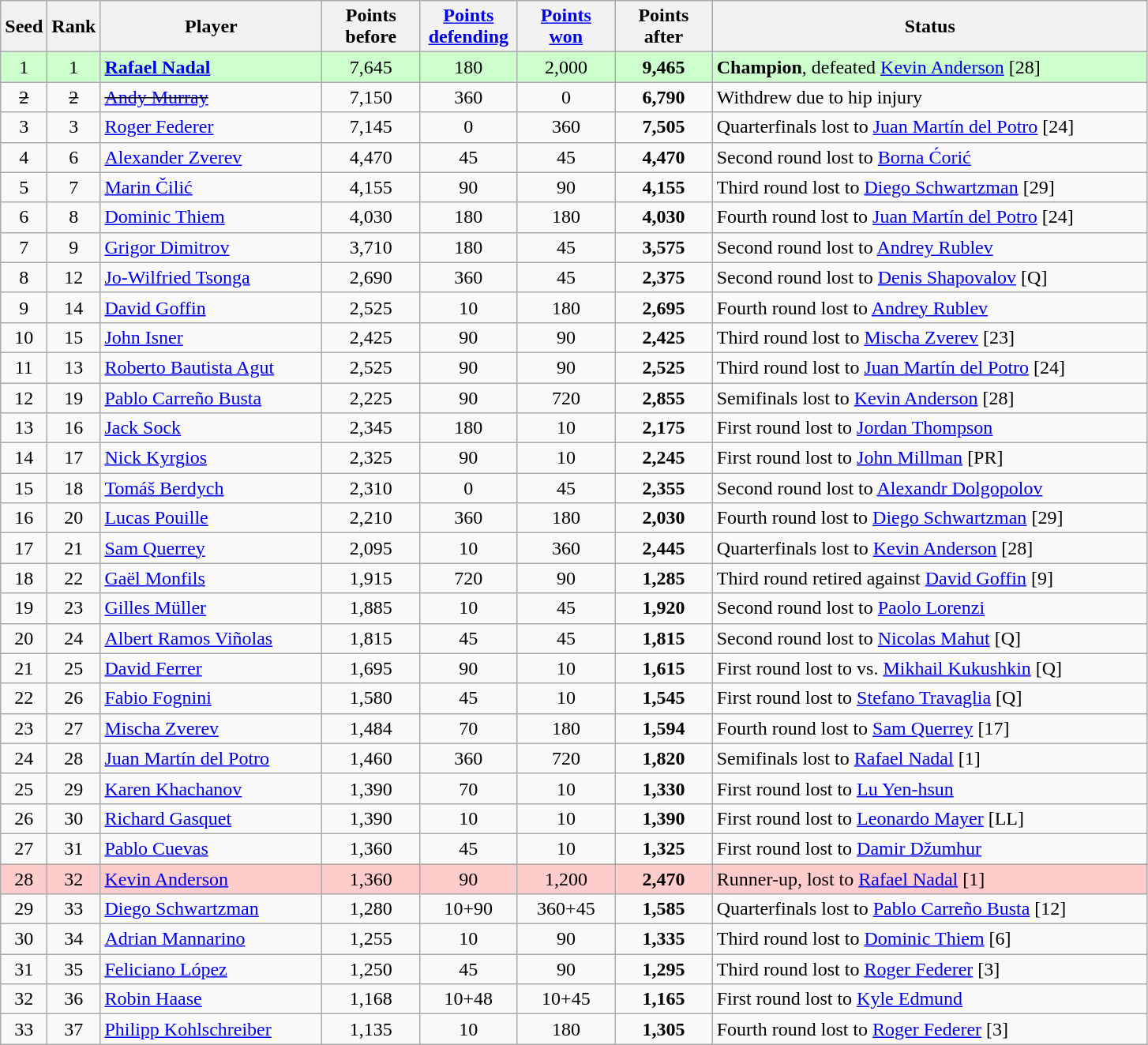<table class="wikitable sortable" style="text-align:center;">
<tr style="background:;">
<th style="width:30px;">Seed</th>
<th style="width:30px;">Rank</th>
<th style="width:180px;">Player</th>
<th style="width:75px;">Points<br> before</th>
<th style="width:75px;"><strong><a href='#'>Points<br> defending</a></strong></th>
<th style="width:75px;"><a href='#'>Points<br> won</a></th>
<th style="width:75px;">Points<br> after</th>
<th style="width:360px;">Status</th>
</tr>
<tr style="background:#cfc;">
<td>1</td>
<td>1</td>
<td style="text-align:left;" data-sort-value=> <strong><a href='#'>Rafael Nadal</a></strong></td>
<td>7,645</td>
<td>180</td>
<td>2,000</td>
<td><strong>9,465</strong></td>
<td style="text-align:left;" data-sort-value=><strong>Champion</strong>, defeated  <a href='#'>Kevin Anderson</a> [28]</td>
</tr>
<tr>
<td><s>2</s></td>
<td><s>2</s></td>
<td style="text-align:left;" data-sort-value=><s> <a href='#'>Andy Murray</a></s></td>
<td>7,150</td>
<td>360</td>
<td>0</td>
<td><strong>6,790</strong></td>
<td style="text-align:left;" data-sort-value=>Withdrew due to hip injury</td>
</tr>
<tr>
<td>3</td>
<td>3</td>
<td style="text-align:left;" data-sort-value=> <a href='#'>Roger Federer</a></td>
<td>7,145</td>
<td>0</td>
<td>360</td>
<td><strong>7,505</strong></td>
<td style="text-align:left;" data-sort-value=>Quarterfinals lost to  <a href='#'>Juan Martín del Potro</a> [24]</td>
</tr>
<tr>
<td>4</td>
<td>6</td>
<td style="text-align:left;" data-sort-value=> <a href='#'>Alexander Zverev</a></td>
<td>4,470</td>
<td>45</td>
<td>45</td>
<td><strong>4,470</strong></td>
<td style="text-align:left;" data-sort-value=>Second round lost to  <a href='#'>Borna Ćorić</a></td>
</tr>
<tr>
<td>5</td>
<td>7</td>
<td style="text-align:left;" data-sort-value=> <a href='#'>Marin Čilić</a></td>
<td>4,155</td>
<td>90</td>
<td>90</td>
<td><strong>4,155</strong></td>
<td style="text-align:left;" data-sort-value=>Third round lost to  <a href='#'>Diego Schwartzman</a> [29]</td>
</tr>
<tr>
<td>6</td>
<td>8</td>
<td style="text-align:left;" data-sort-value=> <a href='#'>Dominic Thiem</a></td>
<td>4,030</td>
<td>180</td>
<td>180</td>
<td><strong>4,030</strong></td>
<td style="text-align:left;" data-sort-value=>Fourth round lost to  <a href='#'>Juan Martín del Potro</a> [24]</td>
</tr>
<tr>
<td>7</td>
<td>9</td>
<td style="text-align:left;" data-sort-value=> <a href='#'>Grigor Dimitrov</a></td>
<td>3,710</td>
<td>180</td>
<td>45</td>
<td><strong>3,575</strong></td>
<td style="text-align:left;" data-sort-value=>Second round lost to  <a href='#'>Andrey Rublev</a></td>
</tr>
<tr>
<td>8</td>
<td>12</td>
<td style="text-align:left;" data-sort-value=> <a href='#'>Jo-Wilfried Tsonga</a></td>
<td>2,690</td>
<td>360</td>
<td>45</td>
<td><strong>2,375</strong></td>
<td style="text-align:left;" data-sort-value=>Second round lost to  <a href='#'>Denis Shapovalov</a> [Q]</td>
</tr>
<tr>
<td>9</td>
<td>14</td>
<td style="text-align:left;" data-sort-value=> <a href='#'>David Goffin</a></td>
<td>2,525</td>
<td>10</td>
<td>180</td>
<td><strong>2,695</strong></td>
<td style="text-align:left;" data-sort-value=>Fourth round lost to  <a href='#'>Andrey Rublev</a></td>
</tr>
<tr>
<td>10</td>
<td>15</td>
<td style="text-align:left;" data-sort-value=> <a href='#'>John Isner</a></td>
<td>2,425</td>
<td>90</td>
<td>90</td>
<td><strong>2,425</strong></td>
<td style="text-align:left;" data-sort-value=>Third round lost to  <a href='#'>Mischa Zverev</a> [23]</td>
</tr>
<tr>
<td>11</td>
<td>13</td>
<td style="text-align:left;" data-sort-value=> <a href='#'>Roberto Bautista Agut</a></td>
<td>2,525</td>
<td>90</td>
<td>90</td>
<td><strong>2,525</strong></td>
<td style="text-align:left;" data-sort-value=>Third round lost to  <a href='#'>Juan Martín del Potro</a> [24]</td>
</tr>
<tr>
<td>12</td>
<td>19</td>
<td style="text-align:left;" data-sort-value=> <a href='#'>Pablo Carreño Busta</a></td>
<td>2,225</td>
<td>90</td>
<td>720</td>
<td><strong>2,855</strong></td>
<td style="text-align:left;" data-sort-value=>Semifinals lost to  <a href='#'>Kevin Anderson</a> [28]</td>
</tr>
<tr>
<td>13</td>
<td>16</td>
<td style="text-align:left;" data-sort-value=> <a href='#'>Jack Sock</a></td>
<td>2,345</td>
<td>180</td>
<td>10</td>
<td><strong>2,175</strong></td>
<td style="text-align:left;" data-sort-value=>First round lost to  <a href='#'>Jordan Thompson</a></td>
</tr>
<tr>
<td>14</td>
<td>17</td>
<td style="text-align:left;" data-sort-value=> <a href='#'>Nick Kyrgios</a></td>
<td>2,325</td>
<td>90</td>
<td>10</td>
<td><strong>2,245</strong></td>
<td style="text-align:left;" data-sort-value=>First round lost to  <a href='#'>John Millman</a> [PR]</td>
</tr>
<tr>
<td>15</td>
<td>18</td>
<td style="text-align:left;" data-sort-value=> <a href='#'>Tomáš Berdych</a></td>
<td>2,310</td>
<td>0</td>
<td>45</td>
<td><strong>2,355</strong></td>
<td style="text-align:left;" data-sort-value=>Second round lost to  <a href='#'>Alexandr Dolgopolov</a></td>
</tr>
<tr>
<td>16</td>
<td>20</td>
<td style="text-align:left;" data-sort-value=> <a href='#'>Lucas Pouille</a></td>
<td>2,210</td>
<td>360</td>
<td>180</td>
<td><strong>2,030</strong></td>
<td style="text-align:left;" data-sort-value=>Fourth round lost to  <a href='#'>Diego Schwartzman</a> [29]</td>
</tr>
<tr>
<td>17</td>
<td>21</td>
<td style="text-align:left;" data-sort-value=> <a href='#'>Sam Querrey</a></td>
<td>2,095</td>
<td>10</td>
<td>360</td>
<td><strong>2,445</strong></td>
<td style="text-align:left;" data-sort-value=>Quarterfinals lost to  <a href='#'>Kevin Anderson</a> [28]</td>
</tr>
<tr>
<td>18</td>
<td>22</td>
<td style="text-align:left;" data-sort-value=> <a href='#'>Gaël Monfils</a></td>
<td>1,915</td>
<td>720</td>
<td>90</td>
<td><strong>1,285</strong></td>
<td style="text-align:left;" data-sort-value=>Third round retired against  <a href='#'>David Goffin</a> [9]</td>
</tr>
<tr>
<td>19</td>
<td>23</td>
<td style="text-align:left;" data-sort-value=> <a href='#'>Gilles Müller</a></td>
<td>1,885</td>
<td>10</td>
<td>45</td>
<td><strong>1,920</strong></td>
<td style="text-align:left;" data-sort-value=>Second round lost to  <a href='#'>Paolo Lorenzi</a></td>
</tr>
<tr>
<td>20</td>
<td>24</td>
<td style="text-align:left;" data-sort-value=> <a href='#'>Albert Ramos Viñolas</a></td>
<td>1,815</td>
<td>45</td>
<td>45</td>
<td><strong>1,815</strong></td>
<td style="text-align:left;" data-sort-value=>Second round lost to  <a href='#'>Nicolas Mahut</a> [Q]</td>
</tr>
<tr>
<td>21</td>
<td>25</td>
<td style="text-align:left;" data-sort-value=> <a href='#'>David Ferrer</a></td>
<td>1,695</td>
<td>90</td>
<td>10</td>
<td><strong>1,615</strong></td>
<td style="text-align:left;" data-sort-value=>First round lost to vs.  <a href='#'>Mikhail Kukushkin</a> [Q]</td>
</tr>
<tr>
<td>22</td>
<td>26</td>
<td style="text-align:left;" data-sort-value=> <a href='#'>Fabio Fognini</a></td>
<td>1,580</td>
<td>45</td>
<td>10</td>
<td><strong>1,545</strong></td>
<td style="text-align:left;" data-sort-value=>First round lost to  <a href='#'>Stefano Travaglia</a> [Q]</td>
</tr>
<tr>
<td>23</td>
<td>27</td>
<td style="text-align:left;" data-sort-value=> <a href='#'>Mischa Zverev</a></td>
<td>1,484</td>
<td>70</td>
<td>180</td>
<td><strong>1,594</strong></td>
<td style="text-align:left;" data-sort-value=>Fourth round lost to  <a href='#'>Sam Querrey</a> [17]</td>
</tr>
<tr>
<td>24</td>
<td>28</td>
<td style="text-align:left;" data-sort-value=> <a href='#'>Juan Martín del Potro</a></td>
<td>1,460</td>
<td>360</td>
<td>720</td>
<td><strong>1,820</strong></td>
<td style="text-align:left;" data-sort-value=>Semifinals lost to  <a href='#'>Rafael Nadal</a> [1]</td>
</tr>
<tr>
<td>25</td>
<td>29</td>
<td style="text-align:left;" data-sort-value=> <a href='#'>Karen Khachanov</a></td>
<td>1,390</td>
<td>70</td>
<td>10</td>
<td><strong>1,330</strong></td>
<td style="text-align:left;" data-sort-value=>First round lost to  <a href='#'>Lu Yen-hsun</a></td>
</tr>
<tr>
<td>26</td>
<td>30</td>
<td style="text-align:left;" data-sort-value=> <a href='#'>Richard Gasquet</a></td>
<td>1,390</td>
<td>10</td>
<td>10</td>
<td><strong>1,390</strong></td>
<td style="text-align:left;" data-sort-value=>First round lost to  <a href='#'>Leonardo Mayer</a> [LL]</td>
</tr>
<tr>
<td>27</td>
<td>31</td>
<td style="text-align:left;" data-sort-value=> <a href='#'>Pablo Cuevas</a></td>
<td>1,360</td>
<td>45</td>
<td>10</td>
<td><strong>1,325</strong></td>
<td style="text-align:left;" data-sort-value=>First round lost to  <a href='#'>Damir Džumhur</a></td>
</tr>
<tr style="background:#fcc;">
<td>28</td>
<td>32</td>
<td style="text-align:left;" data-sort-value=> <a href='#'>Kevin Anderson</a></td>
<td>1,360</td>
<td>90</td>
<td>1,200</td>
<td><strong>2,470</strong></td>
<td style="text-align:left;" data-sort-value=>Runner-up, lost to  <a href='#'>Rafael Nadal</a> [1]</td>
</tr>
<tr>
<td>29</td>
<td>33</td>
<td style="text-align:left;" data-sort-value=> <a href='#'>Diego Schwartzman</a></td>
<td>1,280</td>
<td>10+90</td>
<td>360+45</td>
<td><strong>1,585</strong></td>
<td style="text-align:left;" data-sort-value=>Quarterfinals lost to  <a href='#'>Pablo Carreño Busta</a> [12]</td>
</tr>
<tr>
<td>30</td>
<td>34</td>
<td style="text-align:left;" data-sort-value=> <a href='#'>Adrian Mannarino</a></td>
<td>1,255</td>
<td>10</td>
<td>90</td>
<td><strong>1,335</strong></td>
<td style="text-align:left;" data-sort-value=>Third round lost to  <a href='#'>Dominic Thiem</a> [6]</td>
</tr>
<tr>
<td>31</td>
<td>35</td>
<td style="text-align:left;" data-sort-value=> <a href='#'>Feliciano López</a></td>
<td>1,250</td>
<td>45</td>
<td>90</td>
<td><strong>1,295</strong></td>
<td style="text-align:left;" data-sort-value=>Third round lost to  <a href='#'>Roger Federer</a> [3]</td>
</tr>
<tr>
<td>32</td>
<td>36</td>
<td style="text-align:left;" data-sort-value=> <a href='#'>Robin Haase</a></td>
<td>1,168</td>
<td>10+48</td>
<td>10+45</td>
<td><strong>1,165</strong></td>
<td style="text-align:left;" data-sort-value=>First round lost to  <a href='#'>Kyle Edmund</a></td>
</tr>
<tr>
<td>33</td>
<td>37</td>
<td style="text-align:left;" data-sort-value=> <a href='#'>Philipp Kohlschreiber</a></td>
<td>1,135</td>
<td>10</td>
<td>180</td>
<td><strong>1,305</strong></td>
<td style="text-align:left;" data-sort-value=>Fourth round lost to  <a href='#'>Roger Federer</a> [3]</td>
</tr>
</table>
